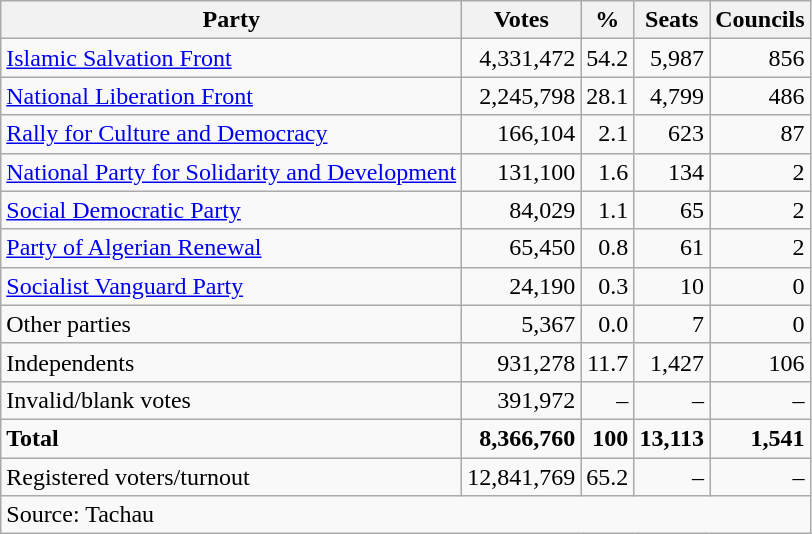<table class=wikitable style=text-align:right>
<tr>
<th>Party</th>
<th>Votes</th>
<th>%</th>
<th>Seats</th>
<th>Councils</th>
</tr>
<tr>
<td align=left><a href='#'>Islamic Salvation Front</a></td>
<td>4,331,472</td>
<td>54.2</td>
<td>5,987</td>
<td>856</td>
</tr>
<tr>
<td align=left><a href='#'>National Liberation Front</a></td>
<td>2,245,798</td>
<td>28.1</td>
<td>4,799</td>
<td>486</td>
</tr>
<tr>
<td align=left><a href='#'>Rally for Culture and Democracy</a></td>
<td>166,104</td>
<td>2.1</td>
<td>623</td>
<td>87</td>
</tr>
<tr>
<td align=left><a href='#'>National Party for Solidarity and Development</a></td>
<td>131,100</td>
<td>1.6</td>
<td>134</td>
<td>2</td>
</tr>
<tr>
<td align=left><a href='#'>Social Democratic Party</a></td>
<td>84,029</td>
<td>1.1</td>
<td>65</td>
<td>2</td>
</tr>
<tr>
<td align=left><a href='#'>Party of Algerian Renewal</a></td>
<td>65,450</td>
<td>0.8</td>
<td>61</td>
<td>2</td>
</tr>
<tr>
<td align=left><a href='#'>Socialist Vanguard Party</a></td>
<td>24,190</td>
<td>0.3</td>
<td>10</td>
<td>0</td>
</tr>
<tr>
<td align=left>Other parties</td>
<td>5,367</td>
<td>0.0</td>
<td>7</td>
<td>0</td>
</tr>
<tr>
<td align=left>Independents</td>
<td>931,278</td>
<td>11.7</td>
<td>1,427</td>
<td>106</td>
</tr>
<tr>
<td align=left>Invalid/blank votes</td>
<td>391,972</td>
<td>–</td>
<td>–</td>
<td>–</td>
</tr>
<tr>
<td align=left><strong>Total</strong></td>
<td><strong>8,366,760</strong></td>
<td><strong>100</strong></td>
<td><strong>13,113</strong></td>
<td><strong>1,541</strong></td>
</tr>
<tr>
<td align=left>Registered voters/turnout</td>
<td>12,841,769</td>
<td>65.2</td>
<td>–</td>
<td>–</td>
</tr>
<tr>
<td align=left colspan=6>Source: Tachau</td>
</tr>
</table>
